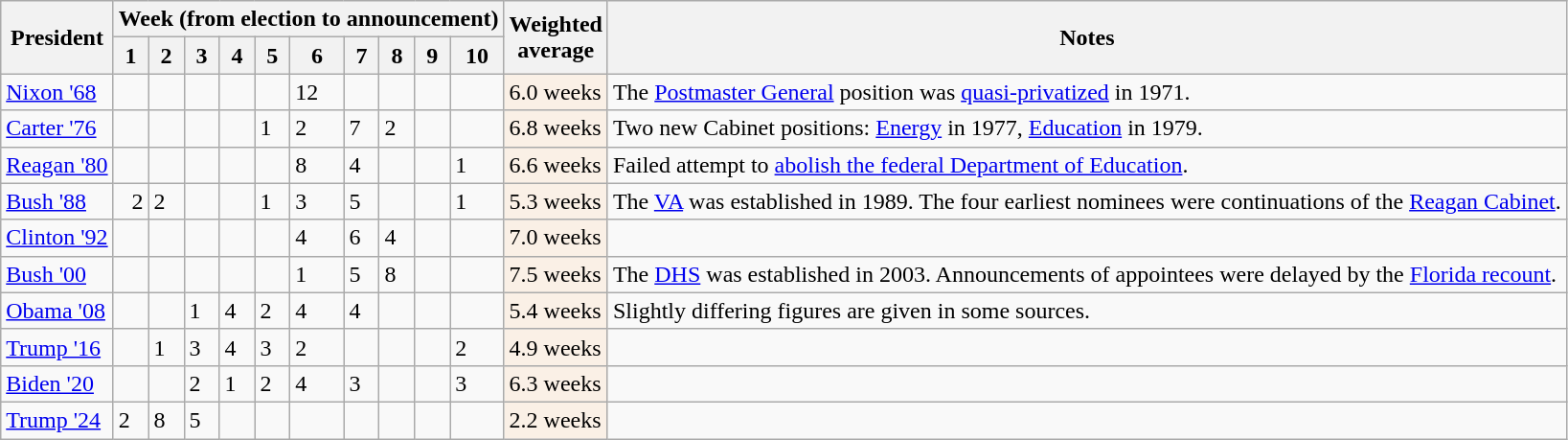<table class="wikitable">
<tr>
<th rowspan=2>President</th>
<th colspan=10>Week (from election to announcement)</th>
<th rowspan=2>Weighted<br>average</th>
<th rowspan=2>Notes</th>
</tr>
<tr>
<th>1</th>
<th>2</th>
<th>3</th>
<th>4</th>
<th>5</th>
<th>6</th>
<th>7</th>
<th>8</th>
<th>9</th>
<th>10</th>
</tr>
<tr>
<td><a href='#'>Nixon '68</a></td>
<td></td>
<td></td>
<td></td>
<td></td>
<td></td>
<td> 12</td>
<td></td>
<td></td>
<td></td>
<td></td>
<td style="background:linen"> 6.0 weeks</td>
<td>The <a href='#'>Postmaster General</a> position was <a href='#'>quasi-privatized</a> in 1971.</td>
</tr>
<tr>
<td><a href='#'>Carter '76</a></td>
<td></td>
<td></td>
<td></td>
<td></td>
<td> 1</td>
<td> 2</td>
<td> 7</td>
<td> 2</td>
<td></td>
<td></td>
<td style="background:linen"> 6.8 weeks</td>
<td>Two new Cabinet positions: <a href='#'>Energy</a> in 1977, <a href='#'>Education</a> in 1979.</td>
</tr>
<tr>
<td><a href='#'>Reagan '80</a></td>
<td></td>
<td></td>
<td></td>
<td></td>
<td></td>
<td> 8</td>
<td> 4</td>
<td></td>
<td></td>
<td> 1</td>
<td style="background:linen"> 6.6 weeks</td>
<td>Failed attempt to <a href='#'>abolish the federal Department of Education</a>.</td>
</tr>
<tr>
<td><a href='#'>Bush '88</a></td>
<td style="text-align:right;"> 2</td>
<td> 2</td>
<td></td>
<td></td>
<td> 1</td>
<td> 3</td>
<td> 5</td>
<td></td>
<td></td>
<td> 1</td>
<td style="background:linen"> 5.3 weeks</td>
<td>The <a href='#'>VA</a> was established in 1989. The four earliest nominees were continuations of the <a href='#'>Reagan Cabinet</a>.</td>
</tr>
<tr>
<td><a href='#'>Clinton '92</a></td>
<td></td>
<td></td>
<td></td>
<td></td>
<td></td>
<td> 4</td>
<td> 6</td>
<td> 4</td>
<td></td>
<td></td>
<td style="background:linen"> 7.0 weeks</td>
<td></td>
</tr>
<tr>
<td><a href='#'>Bush '00</a></td>
<td></td>
<td></td>
<td></td>
<td></td>
<td></td>
<td> 1</td>
<td> 5</td>
<td> 8</td>
<td></td>
<td></td>
<td style="background:linen"> 7.5 weeks</td>
<td>The <a href='#'>DHS</a> was established in 2003. Announcements of appointees were delayed by the <a href='#'>Florida recount</a>.</td>
</tr>
<tr>
<td><a href='#'>Obama '08</a></td>
<td></td>
<td></td>
<td> 1 </td>
<td> 4 </td>
<td> 2 </td>
<td> 4 </td>
<td> 4 </td>
<td></td>
<td></td>
<td></td>
<td style="background:linen"> 5.4 weeks</td>
<td> Slightly differing figures are given in some sources.</td>
</tr>
<tr>
<td><a href='#'>Trump '16</a></td>
<td></td>
<td> 1 </td>
<td> 3 </td>
<td> 4 </td>
<td> 3 </td>
<td> 2</td>
<td></td>
<td></td>
<td></td>
<td> 2 </td>
<td style="background:linen"> 4.9 weeks</td>
<td></td>
</tr>
<tr>
<td><a href='#'>Biden '20</a></td>
<td></td>
<td></td>
<td>2</td>
<td>1</td>
<td>2</td>
<td>4</td>
<td>3</td>
<td></td>
<td></td>
<td>3</td>
<td style="background:linen"> 6.3 weeks</td>
<td></td>
</tr>
<tr>
<td><a href='#'>Trump '24</a></td>
<td> 2 </td>
<td> 8 </td>
<td> 5 </td>
<td>  </td>
<td>  </td>
<td> </td>
<td></td>
<td></td>
<td></td>
<td> </td>
<td style="background:linen"> 2.2 weeks</td>
<td></td>
</tr>
</table>
